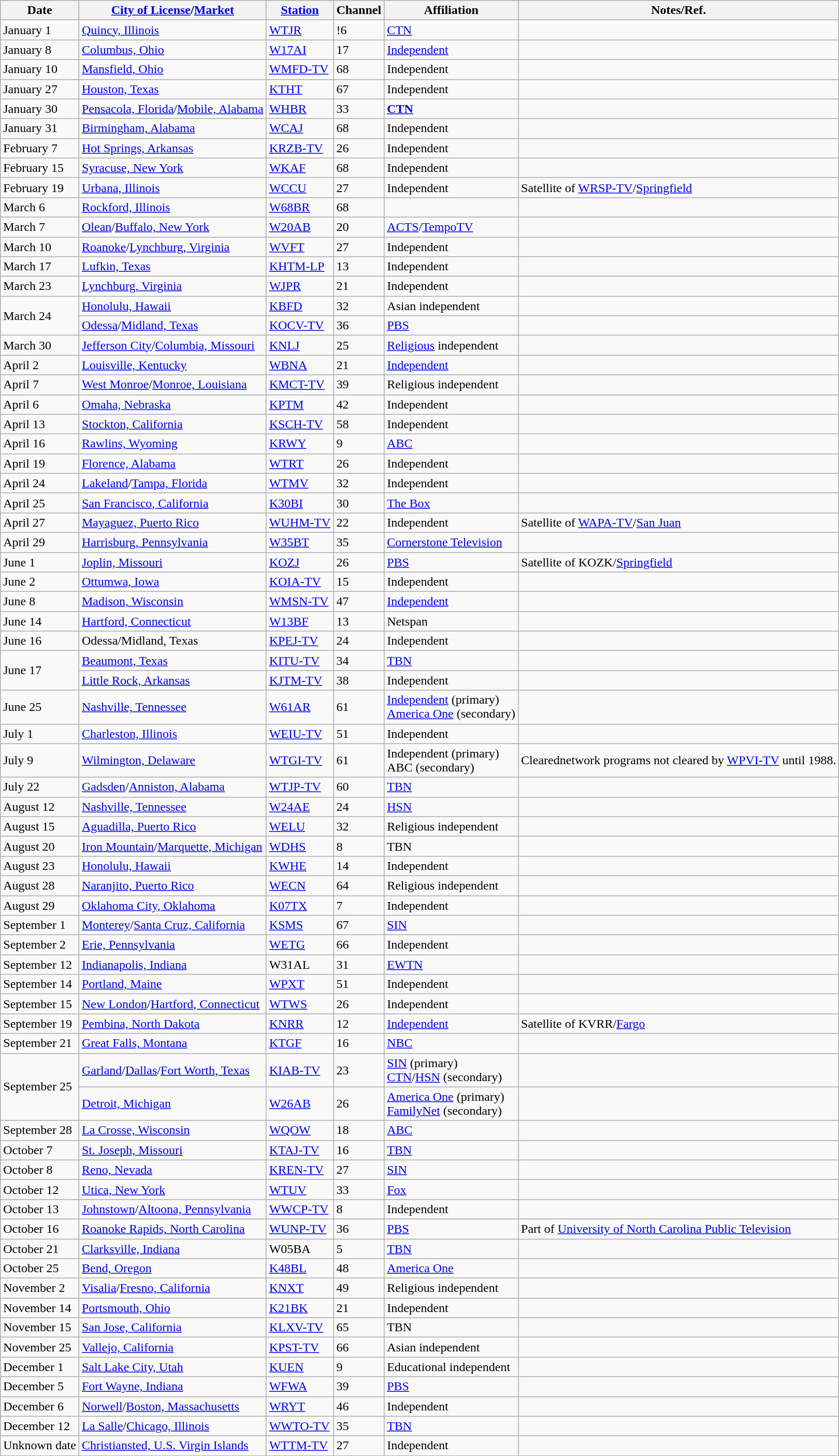<table class="wikitable sortable">
<tr>
<th>Date</th>
<th><a href='#'>City of License</a>/<a href='#'>Market</a></th>
<th><a href='#'>Station</a></th>
<th>Channel</th>
<th>Affiliation</th>
<th>Notes/Ref.</th>
</tr>
<tr>
<td>January 1</td>
<td><a href='#'>Quincy, Illinois</a></td>
<td><a href='#'>WTJR</a></td>
<td>!6</td>
<td><a href='#'>CTN</a></td>
<td></td>
</tr>
<tr>
<td>January 8</td>
<td><a href='#'>Columbus, Ohio</a></td>
<td><a href='#'>W17AI</a></td>
<td>17</td>
<td><a href='#'>Independent</a></td>
<td></td>
</tr>
<tr>
<td>January 10</td>
<td><a href='#'>Mansfield, Ohio</a></td>
<td><a href='#'>WMFD-TV</a></td>
<td>68</td>
<td>Independent</td>
<td></td>
</tr>
<tr>
<td>January 27</td>
<td><a href='#'>Houston, Texas</a></td>
<td><a href='#'>KTHT</a></td>
<td>67</td>
<td>Independent</td>
<td></td>
</tr>
<tr>
<td>January 30</td>
<td><a href='#'>Pensacola, Florida</a>/<a href='#'>Mobile, Alabama</a></td>
<td><a href='#'>WHBR</a></td>
<td>33</td>
<td><strong><a href='#'>CTN</a></strong></td>
<td></td>
</tr>
<tr>
<td>January 31</td>
<td><a href='#'>Birmingham, Alabama</a></td>
<td><a href='#'>WCAJ</a></td>
<td>68</td>
<td>Independent</td>
<td></td>
</tr>
<tr>
<td>February 7</td>
<td><a href='#'>Hot Springs, Arkansas</a></td>
<td><a href='#'>KRZB-TV</a></td>
<td>26</td>
<td>Independent</td>
<td></td>
</tr>
<tr>
<td>February 15</td>
<td><a href='#'>Syracuse, New York</a></td>
<td><a href='#'>WKAF</a></td>
<td>68</td>
<td>Independent</td>
<td></td>
</tr>
<tr>
<td>February 19</td>
<td><a href='#'>Urbana, Illinois</a></td>
<td><a href='#'>WCCU</a></td>
<td>27</td>
<td>Independent</td>
<td>Satellite of <a href='#'>WRSP-TV</a>/<a href='#'>Springfield</a></td>
</tr>
<tr>
<td>March 6</td>
<td><a href='#'>Rockford, Illinois</a></td>
<td><a href='#'>W68BR</a></td>
<td>68</td>
<td></td>
<td></td>
</tr>
<tr>
<td>March 7</td>
<td><a href='#'>Olean</a>/<a href='#'>Buffalo, New York</a></td>
<td><a href='#'>W20AB</a></td>
<td>20</td>
<td><a href='#'>ACTS</a>/<a href='#'>TempoTV</a></td>
<td></td>
</tr>
<tr>
<td>March 10</td>
<td><a href='#'>Roanoke</a>/<a href='#'>Lynchburg, Virginia</a></td>
<td><a href='#'>WVFT</a></td>
<td>27</td>
<td>Independent</td>
<td></td>
</tr>
<tr>
<td>March 17</td>
<td><a href='#'>Lufkin, Texas</a></td>
<td><a href='#'>KHTM-LP</a></td>
<td>13</td>
<td>Independent</td>
<td></td>
</tr>
<tr>
<td>March 23</td>
<td><a href='#'>Lynchburg, Virginia</a></td>
<td><a href='#'>WJPR</a></td>
<td>21</td>
<td>Independent</td>
<td></td>
</tr>
<tr>
<td rowspan=2>March 24</td>
<td><a href='#'>Honolulu, Hawaii</a></td>
<td><a href='#'>KBFD</a></td>
<td>32</td>
<td>Asian independent</td>
<td></td>
</tr>
<tr>
<td><a href='#'>Odessa</a>/<a href='#'>Midland, Texas</a></td>
<td><a href='#'>KOCV-TV</a></td>
<td>36</td>
<td><a href='#'>PBS</a></td>
<td></td>
</tr>
<tr>
<td>March 30</td>
<td><a href='#'>Jefferson City</a>/<a href='#'>Columbia, Missouri</a></td>
<td><a href='#'>KNLJ</a></td>
<td>25</td>
<td><a href='#'>Religious</a> independent</td>
<td></td>
</tr>
<tr>
<td>April 2</td>
<td><a href='#'>Louisville, Kentucky</a></td>
<td><a href='#'>WBNA</a></td>
<td>21</td>
<td><a href='#'>Independent</a></td>
<td></td>
</tr>
<tr>
<td>April 7</td>
<td><a href='#'>West Monroe</a>/<a href='#'>Monroe, Louisiana</a> <br> </td>
<td><a href='#'>KMCT-TV</a></td>
<td>39</td>
<td>Religious independent</td>
<td></td>
</tr>
<tr>
<td>April 6</td>
<td><a href='#'>Omaha, Nebraska</a></td>
<td><a href='#'>KPTM</a></td>
<td>42</td>
<td>Independent</td>
<td></td>
</tr>
<tr>
<td>April 13</td>
<td><a href='#'>Stockton, California</a> <br> </td>
<td><a href='#'>KSCH-TV</a></td>
<td>58</td>
<td>Independent</td>
<td></td>
</tr>
<tr>
<td>April 16</td>
<td><a href='#'>Rawlins, Wyoming</a></td>
<td><a href='#'>KRWY</a></td>
<td>9</td>
<td><a href='#'>ABC</a></td>
<td></td>
</tr>
<tr>
<td>April 19</td>
<td><a href='#'>Florence, Alabama</a></td>
<td><a href='#'>WTRT</a></td>
<td>26</td>
<td>Independent</td>
<td></td>
</tr>
<tr>
<td>April 24</td>
<td><a href='#'>Lakeland</a>/<a href='#'>Tampa, Florida</a></td>
<td><a href='#'>WTMV</a></td>
<td>32</td>
<td>Independent</td>
<td></td>
</tr>
<tr>
<td>April 25</td>
<td><a href='#'>San Francisco, California</a></td>
<td><a href='#'>K30BI</a></td>
<td>30</td>
<td><a href='#'>The Box</a></td>
<td></td>
</tr>
<tr>
<td>April 27</td>
<td><a href='#'>Mayaguez, Puerto Rico</a></td>
<td><a href='#'>WUHM-TV</a></td>
<td>22</td>
<td>Independent</td>
<td>Satellite of <a href='#'>WAPA-TV</a>/<a href='#'>San Juan</a></td>
</tr>
<tr>
<td>April 29</td>
<td><a href='#'>Harrisburg, Pennsylvania</a></td>
<td><a href='#'>W35BT</a></td>
<td>35</td>
<td><a href='#'>Cornerstone Television</a></td>
<td></td>
</tr>
<tr>
<td>June 1</td>
<td><a href='#'>Joplin, Missouri</a></td>
<td><a href='#'>KOZJ</a></td>
<td>26</td>
<td><a href='#'>PBS</a></td>
<td>Satellite of KOZK/<a href='#'>Springfield</a></td>
</tr>
<tr>
<td>June 2</td>
<td><a href='#'>Ottumwa, Iowa</a> <br> </td>
<td><a href='#'>KOIA-TV</a></td>
<td>15</td>
<td>Independent</td>
<td></td>
</tr>
<tr>
<td>June 8</td>
<td><a href='#'>Madison, Wisconsin</a></td>
<td><a href='#'>WMSN-TV</a></td>
<td>47</td>
<td><a href='#'>Independent</a></td>
<td></td>
</tr>
<tr>
<td>June 14</td>
<td><a href='#'>Hartford, Connecticut</a></td>
<td><a href='#'>W13BF</a></td>
<td>13</td>
<td>Netspan</td>
<td></td>
</tr>
<tr>
<td>June 16</td>
<td>Odessa/Midland, Texas</td>
<td><a href='#'>KPEJ-TV</a></td>
<td>24</td>
<td>Independent</td>
<td></td>
</tr>
<tr>
<td rowspan="2">June 17</td>
<td><a href='#'>Beaumont, Texas</a></td>
<td><a href='#'>KITU-TV</a></td>
<td>34</td>
<td><a href='#'>TBN</a></td>
<td></td>
</tr>
<tr>
<td><a href='#'>Little Rock, Arkansas</a></td>
<td><a href='#'>KJTM-TV</a></td>
<td>38</td>
<td>Independent</td>
<td></td>
</tr>
<tr>
<td>June 25</td>
<td><a href='#'>Nashville, Tennessee</a></td>
<td><a href='#'>W61AR</a></td>
<td>61</td>
<td><a href='#'>Independent</a> (primary) <br> <a href='#'>America One</a> (secondary)</td>
<td></td>
</tr>
<tr>
<td>July 1</td>
<td><a href='#'>Charleston, Illinois</a></td>
<td><a href='#'>WEIU-TV</a></td>
<td>51</td>
<td>Independent</td>
<td></td>
</tr>
<tr>
<td>July 9</td>
<td><a href='#'>Wilmington, Delaware</a> <br> </td>
<td><a href='#'>WTGI-TV</a></td>
<td>61</td>
<td>Independent (primary) <br> ABC (secondary)</td>
<td>Clearednetwork programs not cleared by <a href='#'>WPVI-TV</a> until 1988.</td>
</tr>
<tr>
<td>July 22</td>
<td><a href='#'>Gadsden</a>/<a href='#'>Anniston, Alabama</a> <br> </td>
<td><a href='#'>WTJP-TV</a></td>
<td>60</td>
<td><a href='#'>TBN</a></td>
<td></td>
</tr>
<tr>
<td>August 12</td>
<td><a href='#'>Nashville, Tennessee</a></td>
<td><a href='#'>W24AE</a></td>
<td>24</td>
<td><a href='#'>HSN</a></td>
<td></td>
</tr>
<tr>
<td>August 15</td>
<td><a href='#'>Aguadilla, Puerto Rico</a></td>
<td><a href='#'>WELU</a></td>
<td>32</td>
<td>Religious independent</td>
<td></td>
</tr>
<tr>
<td>August 20</td>
<td><a href='#'>Iron Mountain</a>/<a href='#'>Marquette, Michigan</a></td>
<td><a href='#'>WDHS</a></td>
<td>8</td>
<td>TBN</td>
<td></td>
</tr>
<tr>
<td>August 23</td>
<td><a href='#'>Honolulu, Hawaii</a></td>
<td><a href='#'>KWHE</a></td>
<td>14</td>
<td>Independent</td>
<td></td>
</tr>
<tr>
<td>August 28</td>
<td><a href='#'>Naranjito, Puerto Rico</a></td>
<td><a href='#'>WECN</a></td>
<td>64</td>
<td>Religious independent</td>
<td></td>
</tr>
<tr>
<td>August 29</td>
<td><a href='#'>Oklahoma City, Oklahoma</a></td>
<td><a href='#'>K07TX</a></td>
<td>7</td>
<td>Independent</td>
<td></td>
</tr>
<tr>
<td>September 1</td>
<td><a href='#'>Monterey</a>/<a href='#'>Santa Cruz, California</a></td>
<td><a href='#'>KSMS</a></td>
<td>67</td>
<td><a href='#'>SIN</a></td>
<td></td>
</tr>
<tr>
<td>September 2</td>
<td><a href='#'>Erie, Pennsylvania</a></td>
<td><a href='#'>WETG</a></td>
<td>66</td>
<td>Independent</td>
<td></td>
</tr>
<tr>
<td>September 12</td>
<td><a href='#'>Indianapolis, Indiana</a></td>
<td>W31AL</td>
<td>31</td>
<td><a href='#'>EWTN</a></td>
<td></td>
</tr>
<tr>
<td>September 14</td>
<td><a href='#'>Portland, Maine</a></td>
<td><a href='#'>WPXT</a></td>
<td>51</td>
<td>Independent</td>
<td></td>
</tr>
<tr>
<td>September 15</td>
<td><a href='#'>New London</a>/<a href='#'>Hartford, Connecticut</a></td>
<td><a href='#'>WTWS</a></td>
<td>26</td>
<td>Independent</td>
<td></td>
</tr>
<tr>
<td>September 19</td>
<td><a href='#'>Pembina, North Dakota</a> <br> </td>
<td><a href='#'>KNRR</a></td>
<td>12</td>
<td><a href='#'>Independent</a></td>
<td>Satellite of KVRR/<a href='#'>Fargo</a></td>
</tr>
<tr>
<td>September 21</td>
<td><a href='#'>Great Falls, Montana</a></td>
<td><a href='#'>KTGF</a></td>
<td>16</td>
<td><a href='#'>NBC</a></td>
<td></td>
</tr>
<tr>
<td rowspan="2">September 25</td>
<td><a href='#'>Garland</a>/<a href='#'>Dallas</a>/<a href='#'>Fort Worth, Texas</a></td>
<td><a href='#'>KIAB-TV</a></td>
<td>23</td>
<td><a href='#'>SIN</a> (primary) <br> <a href='#'>CTN</a>/<a href='#'>HSN</a> (secondary)</td>
<td></td>
</tr>
<tr>
<td><a href='#'>Detroit, Michigan</a></td>
<td><a href='#'>W26AB</a></td>
<td>26</td>
<td><a href='#'>America One</a> (primary) <br> <a href='#'>FamilyNet</a> (secondary)</td>
<td></td>
</tr>
<tr>
<td>September 28</td>
<td><a href='#'>La Crosse, Wisconsin</a></td>
<td><a href='#'>WQOW</a></td>
<td>18</td>
<td><a href='#'>ABC</a></td>
<td></td>
</tr>
<tr>
<td>October 7</td>
<td><a href='#'>St. Joseph, Missouri</a></td>
<td><a href='#'>KTAJ-TV</a></td>
<td>16</td>
<td><a href='#'>TBN</a></td>
<td></td>
</tr>
<tr>
<td>October 8</td>
<td><a href='#'>Reno, Nevada</a></td>
<td><a href='#'>KREN-TV</a></td>
<td>27</td>
<td><a href='#'>SIN</a></td>
<td></td>
</tr>
<tr>
<td>October 12</td>
<td><a href='#'>Utica, New York</a></td>
<td><a href='#'>WTUV</a></td>
<td>33</td>
<td><a href='#'>Fox</a></td>
<td></td>
</tr>
<tr>
<td>October 13</td>
<td><a href='#'>Johnstown</a>/<a href='#'>Altoona, Pennsylvania</a></td>
<td><a href='#'>WWCP-TV</a></td>
<td>8</td>
<td>Independent</td>
<td></td>
</tr>
<tr>
<td>October 16</td>
<td><a href='#'>Roanoke Rapids, North Carolina</a></td>
<td><a href='#'>WUNP-TV</a></td>
<td>36</td>
<td><a href='#'>PBS</a></td>
<td>Part of <a href='#'>University of North Carolina Public Television</a></td>
</tr>
<tr>
<td>October 21</td>
<td><a href='#'>Clarksville, Indiana</a> <br> </td>
<td>W05BA</td>
<td>5</td>
<td><a href='#'>TBN</a></td>
<td></td>
</tr>
<tr>
<td>October 25</td>
<td><a href='#'>Bend, Oregon</a></td>
<td><a href='#'>K48BL</a></td>
<td>48</td>
<td><a href='#'>America One</a></td>
<td></td>
</tr>
<tr>
<td>November 2</td>
<td><a href='#'>Visalia</a>/<a href='#'>Fresno, California</a></td>
<td><a href='#'>KNXT</a></td>
<td>49</td>
<td>Religious independent</td>
<td></td>
</tr>
<tr>
<td>November 14</td>
<td><a href='#'>Portsmouth, Ohio</a></td>
<td><a href='#'>K21BK</a></td>
<td>21</td>
<td>Independent</td>
<td></td>
</tr>
<tr>
<td>November 15</td>
<td><a href='#'>San Jose, California</a> <br> </td>
<td><a href='#'>KLXV-TV</a></td>
<td>65</td>
<td>TBN</td>
<td></td>
</tr>
<tr>
<td>November 25</td>
<td><a href='#'>Vallejo, California</a> <br> </td>
<td><a href='#'>KPST-TV</a></td>
<td>66</td>
<td>Asian independent</td>
<td></td>
</tr>
<tr>
<td>December 1</td>
<td><a href='#'>Salt Lake City, Utah</a></td>
<td><a href='#'>KUEN</a></td>
<td>9</td>
<td>Educational independent</td>
<td></td>
</tr>
<tr>
<td>December 5</td>
<td><a href='#'>Fort Wayne, Indiana</a></td>
<td><a href='#'>WFWA</a></td>
<td>39</td>
<td><a href='#'>PBS</a></td>
<td></td>
</tr>
<tr>
<td>December 6</td>
<td><a href='#'>Norwell</a>/<a href='#'>Boston, Massachusetts</a></td>
<td><a href='#'>WRYT</a></td>
<td>46</td>
<td>Independent</td>
<td></td>
</tr>
<tr>
<td>December 12</td>
<td><a href='#'>La Salle</a>/<a href='#'>Chicago, Illinois</a></td>
<td><a href='#'>WWTO-TV</a></td>
<td>35</td>
<td><a href='#'>TBN</a></td>
<td></td>
</tr>
<tr>
<td>Unknown date</td>
<td><a href='#'>Christiansted, U.S. Virgin Islands</a></td>
<td><a href='#'>WTTM-TV</a></td>
<td>27</td>
<td>Independent</td>
<td></td>
</tr>
<tr>
</tr>
</table>
